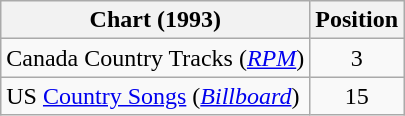<table class="wikitable sortable">
<tr>
<th scope="col">Chart (1993)</th>
<th scope="col">Position</th>
</tr>
<tr>
<td>Canada Country Tracks (<em><a href='#'>RPM</a></em>)</td>
<td align="center">3</td>
</tr>
<tr>
<td>US <a href='#'>Country Songs</a> (<em><a href='#'>Billboard</a></em>)</td>
<td align="center">15</td>
</tr>
</table>
